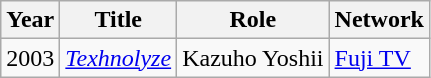<table class="wikitable">
<tr>
<th>Year</th>
<th>Title</th>
<th>Role</th>
<th>Network</th>
</tr>
<tr>
<td>2003</td>
<td><em><a href='#'>Texhnolyze</a></em></td>
<td>Kazuho Yoshii</td>
<td><a href='#'>Fuji TV</a></td>
</tr>
</table>
